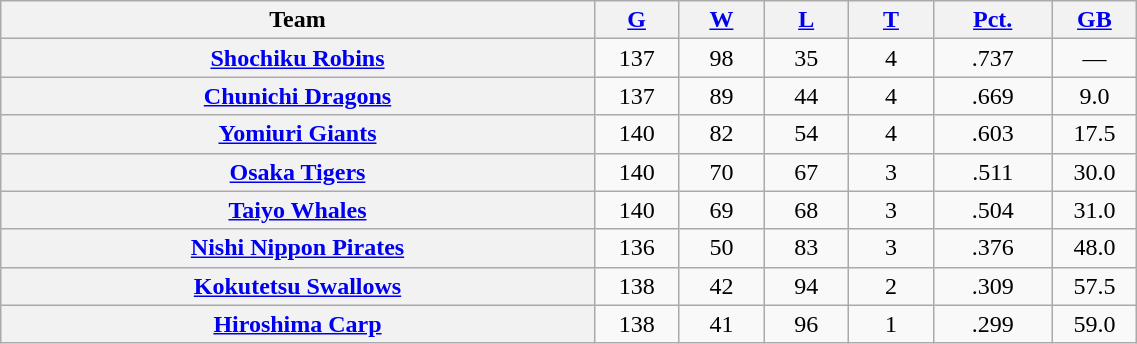<table class="wikitable plainrowheaders" width="60%" style="text-align:center;">
<tr>
<th scope="col" width="35%">Team</th>
<th scope="col" width="5%"><a href='#'>G</a></th>
<th scope="col" width="5%"><a href='#'>W</a></th>
<th scope="col" width="5%"><a href='#'>L</a></th>
<th scope="col" width="5%"><a href='#'>T</a></th>
<th scope="col" width="7%"><a href='#'>Pct.</a></th>
<th scope="col" width="5%"><a href='#'>GB</a></th>
</tr>
<tr>
<th scope="row" style="text-align:center;"><a href='#'>Shochiku Robins</a></th>
<td>137</td>
<td>98</td>
<td>35</td>
<td>4</td>
<td>.737</td>
<td>—</td>
</tr>
<tr>
<th scope="row" style="text-align:center;"><a href='#'>Chunichi Dragons</a></th>
<td>137</td>
<td>89</td>
<td>44</td>
<td>4</td>
<td>.669</td>
<td>9.0</td>
</tr>
<tr>
<th scope="row" style="text-align:center;"><a href='#'>Yomiuri Giants</a></th>
<td>140</td>
<td>82</td>
<td>54</td>
<td>4</td>
<td>.603</td>
<td>17.5</td>
</tr>
<tr>
<th scope="row" style="text-align:center;"><a href='#'>Osaka Tigers</a></th>
<td>140</td>
<td>70</td>
<td>67</td>
<td>3</td>
<td>.511</td>
<td>30.0</td>
</tr>
<tr>
<th scope="row" style="text-align:center;"><a href='#'>Taiyo Whales</a></th>
<td>140</td>
<td>69</td>
<td>68</td>
<td>3</td>
<td>.504</td>
<td>31.0</td>
</tr>
<tr>
<th scope="row" style="text-align:center;"><a href='#'>Nishi Nippon Pirates</a></th>
<td>136</td>
<td>50</td>
<td>83</td>
<td>3</td>
<td>.376</td>
<td>48.0</td>
</tr>
<tr>
<th scope="row" style="text-align:center;"><a href='#'>Kokutetsu Swallows</a></th>
<td>138</td>
<td>42</td>
<td>94</td>
<td>2</td>
<td>.309</td>
<td>57.5</td>
</tr>
<tr>
<th scope="row" style="text-align:center;"><a href='#'>Hiroshima Carp</a></th>
<td>138</td>
<td>41</td>
<td>96</td>
<td>1</td>
<td>.299</td>
<td>59.0</td>
</tr>
</table>
